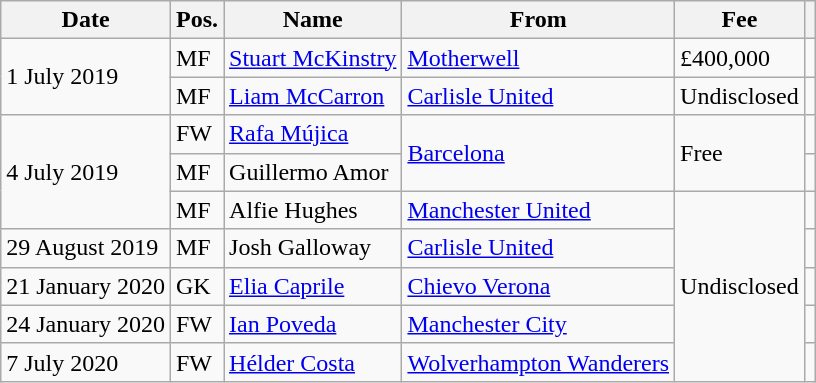<table class="wikitable">
<tr>
<th>Date</th>
<th>Pos.</th>
<th>Name</th>
<th>From</th>
<th>Fee</th>
<th></th>
</tr>
<tr>
<td rowspan="2">1 July 2019</td>
<td>MF</td>
<td> <a href='#'>Stuart McKinstry</a></td>
<td> <a href='#'>Motherwell</a></td>
<td>£400,000</td>
<td></td>
</tr>
<tr>
<td>MF</td>
<td> <a href='#'>Liam McCarron</a></td>
<td> <a href='#'>Carlisle United</a></td>
<td>Undisclosed</td>
<td></td>
</tr>
<tr>
<td rowspan="3">4 July 2019</td>
<td>FW</td>
<td> <a href='#'>Rafa Mújica</a></td>
<td rowspan="2"> <a href='#'>Barcelona</a></td>
<td rowspan="2">Free</td>
<td></td>
</tr>
<tr>
<td>MF</td>
<td> Guillermo Amor</td>
<td></td>
</tr>
<tr>
<td>MF</td>
<td> Alfie Hughes</td>
<td> <a href='#'>Manchester United</a></td>
<td rowspan="5">Undisclosed</td>
<td></td>
</tr>
<tr>
<td>29 August 2019</td>
<td>MF</td>
<td> Josh Galloway</td>
<td> <a href='#'>Carlisle United</a></td>
<td></td>
</tr>
<tr>
<td>21 January 2020</td>
<td>GK</td>
<td> <a href='#'>Elia Caprile</a></td>
<td> <a href='#'>Chievo Verona</a></td>
<td></td>
</tr>
<tr>
<td>24 January 2020</td>
<td>FW</td>
<td> <a href='#'>Ian Poveda</a></td>
<td> <a href='#'>Manchester City</a></td>
<td></td>
</tr>
<tr>
<td>7 July 2020</td>
<td>FW</td>
<td> <a href='#'>Hélder Costa</a></td>
<td> <a href='#'>Wolverhampton Wanderers</a></td>
<td></td>
</tr>
</table>
